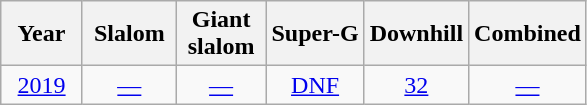<table class=wikitable style="text-align:center">
<tr>
<th>  Year  </th>
<th> Slalom </th>
<th> Giant <br> slalom </th>
<th>Super-G</th>
<th>Downhill</th>
<th>Combined</th>
</tr>
<tr>
<td><a href='#'>2019</a></td>
<td><a href='#'>—</a></td>
<td><a href='#'>—</a></td>
<td><a href='#'>DNF</a></td>
<td><a href='#'>32</a></td>
<td><a href='#'>—</a></td>
</tr>
</table>
